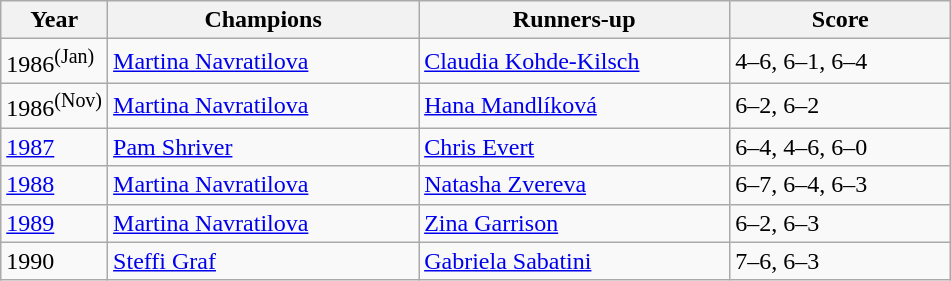<table class="wikitable">
<tr>
<th style="width:40px">Year</th>
<th style="width:200px">Champions</th>
<th style="width:200px">Runners-up</th>
<th style="width:140px" class="unsortable">Score</th>
</tr>
<tr>
<td>1986<sup>(Jan)</sup></td>
<td> <a href='#'>Martina Navratilova</a></td>
<td> <a href='#'>Claudia Kohde-Kilsch</a></td>
<td>4–6, 6–1, 6–4</td>
</tr>
<tr>
<td>1986<sup>(Nov)</sup></td>
<td> <a href='#'>Martina Navratilova</a></td>
<td> <a href='#'>Hana Mandlíková</a></td>
<td>6–2, 6–2</td>
</tr>
<tr>
<td><a href='#'>1987</a></td>
<td> <a href='#'>Pam Shriver</a></td>
<td> <a href='#'>Chris Evert</a></td>
<td>6–4, 4–6, 6–0</td>
</tr>
<tr>
<td><a href='#'>1988</a></td>
<td> <a href='#'>Martina Navratilova</a></td>
<td> <a href='#'>Natasha Zvereva</a></td>
<td>6–7, 6–4, 6–3</td>
</tr>
<tr>
<td><a href='#'>1989</a></td>
<td> <a href='#'>Martina Navratilova</a></td>
<td> <a href='#'>Zina Garrison</a></td>
<td>6–2, 6–3</td>
</tr>
<tr>
<td>1990</td>
<td> <a href='#'>Steffi Graf</a></td>
<td> <a href='#'>Gabriela Sabatini</a></td>
<td>7–6, 6–3</td>
</tr>
</table>
